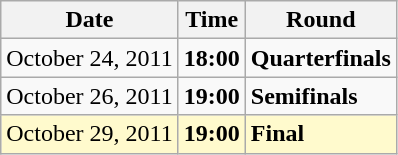<table class="wikitable">
<tr>
<th>Date</th>
<th>Time</th>
<th>Round</th>
</tr>
<tr>
<td>October 24, 2011</td>
<td><strong>18:00</strong></td>
<td><strong>Quarterfinals</strong></td>
</tr>
<tr>
<td>October 26, 2011</td>
<td><strong>19:00</strong></td>
<td><strong>Semifinals</strong></td>
</tr>
<tr style=background:lemonchiffon>
<td>October 29, 2011</td>
<td><strong>19:00</strong></td>
<td><strong>Final</strong></td>
</tr>
</table>
